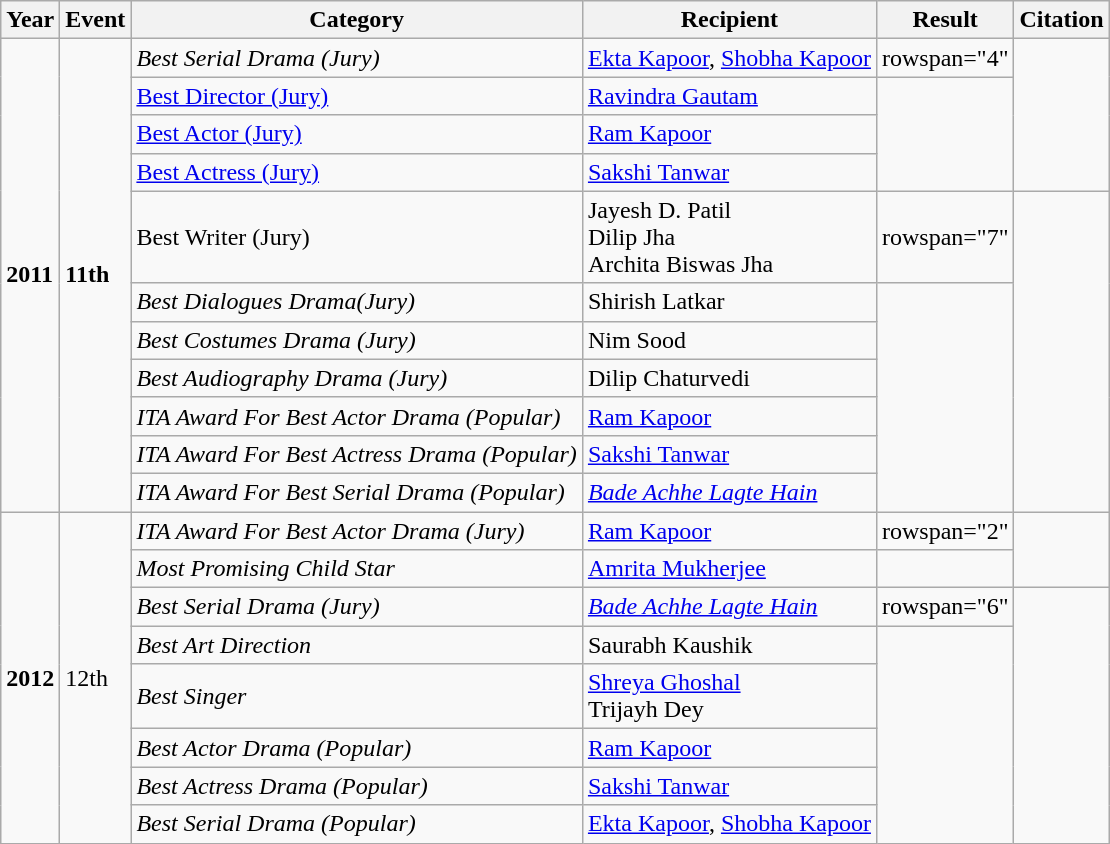<table class="wikitable">
<tr>
<th>Year</th>
<th>Event</th>
<th>Category</th>
<th>Recipient</th>
<th>Result</th>
<th>Citation</th>
</tr>
<tr>
<td rowspan="11"><strong>2011</strong></td>
<td rowspan="11"><strong>11th</strong></td>
<td><em>Best Serial Drama (Jury)</em></td>
<td><a href='#'>Ekta Kapoor</a>, <a href='#'>Shobha Kapoor</a></td>
<td>rowspan="4" </td>
<td rowspan="4"></td>
</tr>
<tr>
<td><a href='#'>Best Director (Jury)</a></td>
<td><a href='#'>Ravindra Gautam</a></td>
</tr>
<tr>
<td><a href='#'>Best Actor (Jury)</a></td>
<td><a href='#'>Ram Kapoor</a></td>
</tr>
<tr>
<td><a href='#'>Best Actress (Jury)</a></td>
<td><a href='#'>Sakshi Tanwar</a></td>
</tr>
<tr>
<td>Best Writer (Jury)</td>
<td>Jayesh D. Patil <br> Dilip Jha <br> Archita Biswas Jha</td>
<td>rowspan="7" </td>
<td rowspan="7"></td>
</tr>
<tr>
<td><em>Best Dialogues Drama(Jury)</em></td>
<td>Shirish Latkar</td>
</tr>
<tr>
<td><em>Best Costumes Drama (Jury)</em></td>
<td>Nim Sood</td>
</tr>
<tr>
<td><em>Best Audiography Drama (Jury)</em></td>
<td>Dilip Chaturvedi</td>
</tr>
<tr>
<td><em>ITA Award For Best Actor Drama (Popular)</em></td>
<td><a href='#'>Ram Kapoor</a></td>
</tr>
<tr>
<td><em>ITA Award For Best Actress Drama (Popular)</em></td>
<td><a href='#'>Sakshi Tanwar</a></td>
</tr>
<tr>
<td><em>ITA Award For Best Serial Drama (Popular)</em></td>
<td><em><a href='#'>Bade Achhe Lagte Hain</a></em></td>
</tr>
<tr>
<td rowspan="8"><strong>2012</strong></td>
<td rowspan="8">12th</td>
<td><em>ITA Award For Best Actor Drama (Jury)</em></td>
<td><a href='#'>Ram Kapoor</a></td>
<td>rowspan="2" </td>
<td rowspan="2"></td>
</tr>
<tr>
<td><em>Most Promising Child Star</em></td>
<td><a href='#'>Amrita Mukherjee</a></td>
</tr>
<tr>
<td><em>Best Serial Drama (Jury)</em></td>
<td><em><a href='#'>Bade Achhe Lagte Hain</a></em></td>
<td>rowspan="6" </td>
<td rowspan="6"></td>
</tr>
<tr>
<td><em>Best Art Direction</em></td>
<td>Saurabh Kaushik</td>
</tr>
<tr>
<td><em>Best Singer</em></td>
<td><a href='#'>Shreya Ghoshal</a> <br> Trijayh Dey</td>
</tr>
<tr>
<td><em>Best Actor Drama (Popular)</em></td>
<td><a href='#'>Ram Kapoor</a></td>
</tr>
<tr>
<td><em>Best Actress Drama (Popular)</em></td>
<td><a href='#'>Sakshi Tanwar</a></td>
</tr>
<tr>
<td><em>Best Serial Drama (Popular)</em></td>
<td><a href='#'>Ekta Kapoor</a>, <a href='#'>Shobha Kapoor</a></td>
</tr>
</table>
